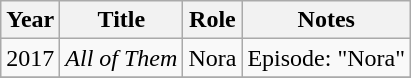<table class="wikitable sortable">
<tr>
<th>Year</th>
<th>Title</th>
<th>Role</th>
<th class="unsortable">Notes</th>
</tr>
<tr>
<td>2017</td>
<td><em>All of Them</em></td>
<td>Nora</td>
<td>Episode: "Nora"</td>
</tr>
<tr>
</tr>
</table>
